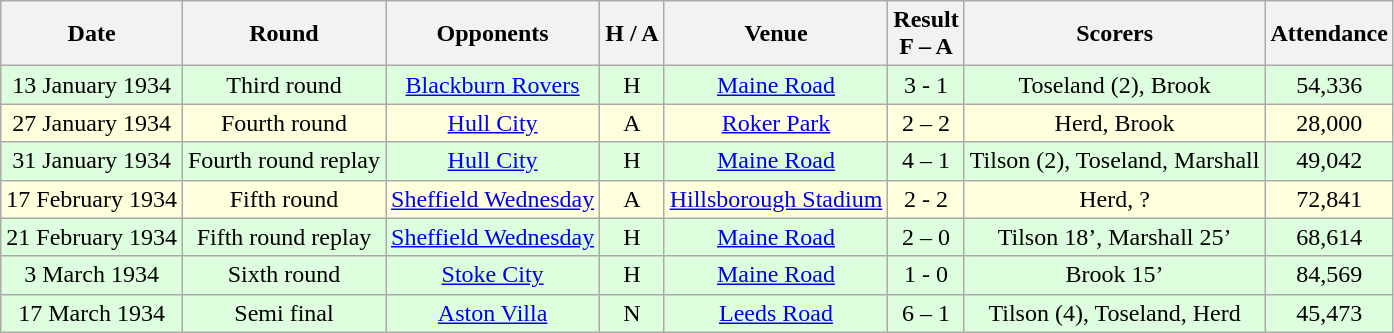<table class="wikitable" style="text-align:center">
<tr>
<th>Date</th>
<th>Round</th>
<th>Opponents</th>
<th>H / A</th>
<th>Venue</th>
<th>Result<br>F – A</th>
<th>Scorers</th>
<th>Attendance</th>
</tr>
<tr bgcolor="#ddffdd">
<td>13 January 1934</td>
<td>Third round</td>
<td><a href='#'>Blackburn Rovers</a></td>
<td>H</td>
<td><a href='#'>Maine Road</a></td>
<td>3 - 1</td>
<td>Toseland (2), Brook</td>
<td>54,336</td>
</tr>
<tr bgcolor="#ffffdd">
<td>27 January 1934</td>
<td>Fourth round</td>
<td><a href='#'>Hull City</a></td>
<td>A</td>
<td><a href='#'>Roker Park</a></td>
<td>2 – 2</td>
<td>Herd, Brook</td>
<td>28,000</td>
</tr>
<tr bgcolor="#ddffdd">
<td>31 January 1934</td>
<td>Fourth round replay</td>
<td><a href='#'>Hull City</a></td>
<td>H</td>
<td><a href='#'>Maine Road</a></td>
<td>4 – 1</td>
<td>Tilson (2), Toseland, Marshall</td>
<td>49,042</td>
</tr>
<tr bgcolor="#ffffdd">
<td>17 February 1934</td>
<td>Fifth round</td>
<td><a href='#'>Sheffield Wednesday</a></td>
<td>A</td>
<td><a href='#'>Hillsborough Stadium</a></td>
<td>2 - 2</td>
<td>Herd, ?</td>
<td>72,841</td>
</tr>
<tr bgcolor="#ddffdd">
<td>21 February 1934</td>
<td>Fifth round replay</td>
<td><a href='#'>Sheffield Wednesday</a></td>
<td>H</td>
<td><a href='#'>Maine Road</a></td>
<td>2 – 0</td>
<td>Tilson 18’, Marshall 25’</td>
<td>68,614</td>
</tr>
<tr bgcolor="#ddffdd">
<td>3 March 1934</td>
<td>Sixth round</td>
<td><a href='#'>Stoke City</a></td>
<td>H</td>
<td><a href='#'>Maine Road</a></td>
<td>1 - 0</td>
<td>Brook 15’</td>
<td>84,569</td>
</tr>
<tr bgcolor="#ddffdd">
<td>17 March 1934</td>
<td>Semi final</td>
<td><a href='#'>Aston Villa</a></td>
<td>N</td>
<td><a href='#'>Leeds Road</a></td>
<td>6 – 1</td>
<td>Tilson (4), Toseland, Herd</td>
<td>45,473</td>
</tr>
</table>
